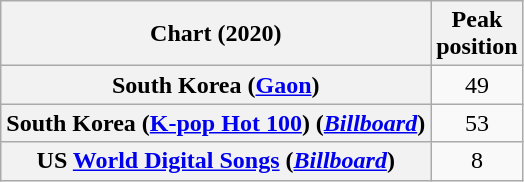<table class="wikitable plainrowheaders" style="text-align:center">
<tr>
<th scope="col">Chart (2020)</th>
<th scope="col">Peak<br>position</th>
</tr>
<tr>
<th scope="row">South Korea (<a href='#'>Gaon</a>)</th>
<td>49</td>
</tr>
<tr>
<th scope="row">South Korea (<a href='#'>K-pop Hot 100</a>) (<em><a href='#'>Billboard</a></em>)</th>
<td>53</td>
</tr>
<tr>
<th scope="row">US <a href='#'>World Digital Songs</a> (<em><a href='#'>Billboard</a></em>)</th>
<td>8</td>
</tr>
</table>
